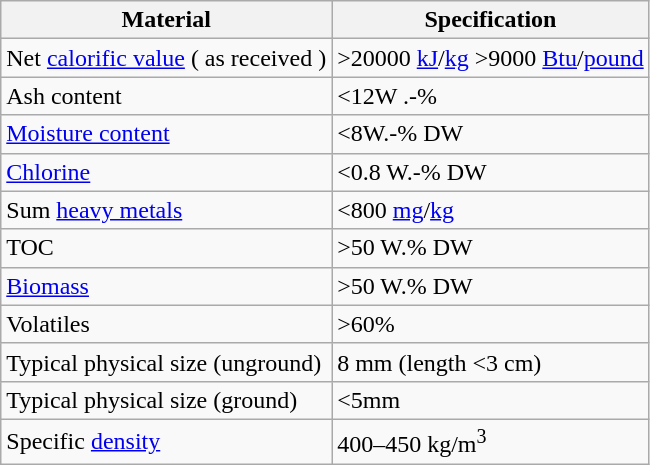<table class="wikitable">
<tr>
<th>Material</th>
<th>Specification</th>
</tr>
<tr>
<td>Net <a href='#'>calorific value</a> ( as received )</td>
<td>>20000 <a href='#'>kJ</a>/<a href='#'>kg</a> >9000 <a href='#'>Btu</a>/<a href='#'>pound</a></td>
</tr>
<tr>
<td>Ash content</td>
<td><12W .-%</td>
</tr>
<tr>
<td><a href='#'>Moisture content</a></td>
<td><8W.-% DW</td>
</tr>
<tr>
<td><a href='#'>Chlorine</a></td>
<td><0.8 W.-% DW</td>
</tr>
<tr>
<td>Sum <a href='#'>heavy metals</a></td>
<td><800 <a href='#'>mg</a>/<a href='#'>kg</a></td>
</tr>
<tr>
<td>TOC</td>
<td>>50 W.% DW</td>
</tr>
<tr>
<td><a href='#'>Biomass</a></td>
<td>>50 W.% DW</td>
</tr>
<tr>
<td>Volatiles</td>
<td>>60%</td>
</tr>
<tr>
<td>Typical physical size (unground)</td>
<td>8 mm (length <3 cm)</td>
</tr>
<tr>
<td>Typical physical size (ground)</td>
<td><5mm</td>
</tr>
<tr>
<td>Specific <a href='#'>density</a></td>
<td>400–450 kg/m<sup>3</sup></td>
</tr>
</table>
